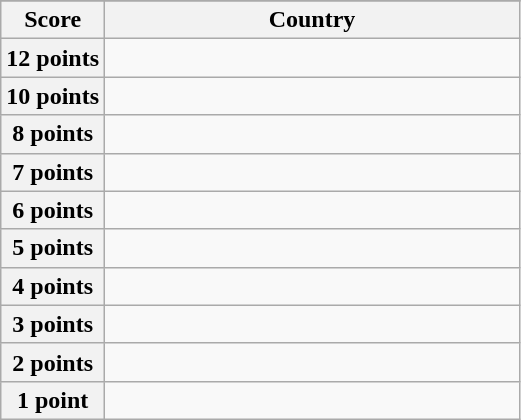<table class="wikitable">
<tr>
</tr>
<tr>
<th scope="col" width="20%">Score</th>
<th scope="col">Country</th>
</tr>
<tr>
<th scope="row">12 points</th>
<td></td>
</tr>
<tr>
<th scope="row">10 points</th>
<td></td>
</tr>
<tr>
<th scope="row">8 points</th>
<td></td>
</tr>
<tr>
<th scope="row">7 points</th>
<td></td>
</tr>
<tr>
<th scope="row">6 points</th>
<td></td>
</tr>
<tr>
<th scope="row">5 points</th>
<td></td>
</tr>
<tr>
<th scope="row">4 points</th>
<td></td>
</tr>
<tr>
<th scope="row">3 points</th>
<td></td>
</tr>
<tr>
<th scope="row">2 points</th>
<td></td>
</tr>
<tr>
<th scope="row">1 point</th>
<td></td>
</tr>
</table>
